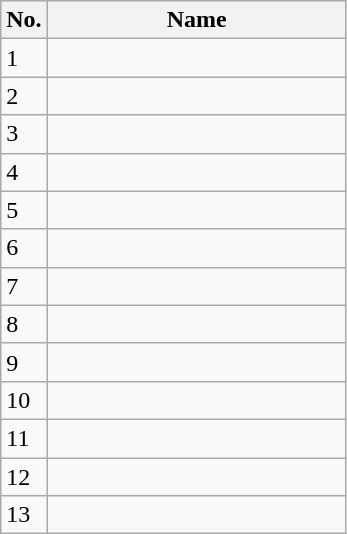<table class=wikitable sortable style=font-size:100%; text-align:center;>
<tr>
<th>No.</th>
<th style=width:12em>Name</th>
</tr>
<tr>
<td>1</td>
<td align=left></td>
</tr>
<tr>
<td>2</td>
<td align=left></td>
</tr>
<tr>
<td>3</td>
<td align=left></td>
</tr>
<tr>
<td>4</td>
<td align=left></td>
</tr>
<tr>
<td>5</td>
<td align=left></td>
</tr>
<tr>
<td>6</td>
<td align=left></td>
</tr>
<tr>
<td>7</td>
<td align=left></td>
</tr>
<tr>
<td>8</td>
<td align=left></td>
</tr>
<tr>
<td>9</td>
<td align=left></td>
</tr>
<tr>
<td>10</td>
<td align=left></td>
</tr>
<tr>
<td>11</td>
<td align=left></td>
</tr>
<tr>
<td>12</td>
<td align=left></td>
</tr>
<tr>
<td>13</td>
<td align=left></td>
</tr>
</table>
